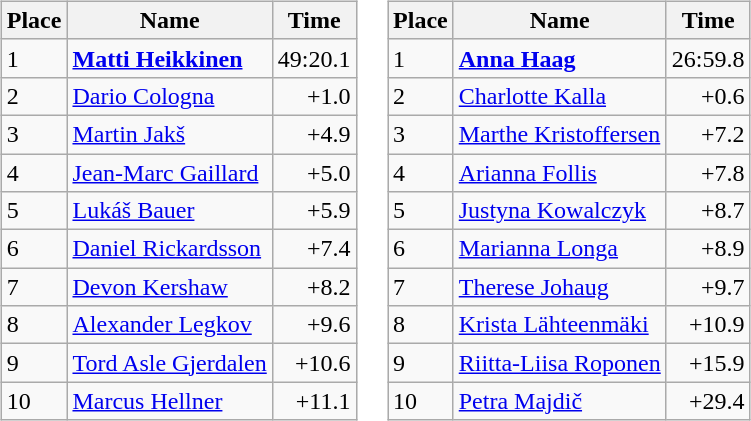<table border="0">
<tr>
<td valign="top"><br><table class="wikitable">
<tr>
<th>Place</th>
<th>Name</th>
<th>Time</th>
</tr>
<tr>
<td>1</td>
<td><strong> <a href='#'>Matti Heikkinen</a></strong></td>
<td align="right">49:20.1</td>
</tr>
<tr>
<td>2</td>
<td> <a href='#'>Dario Cologna</a></td>
<td align="right">+1.0</td>
</tr>
<tr>
<td>3</td>
<td> <a href='#'>Martin Jakš</a></td>
<td align="right">+4.9</td>
</tr>
<tr>
<td>4</td>
<td> <a href='#'>Jean-Marc Gaillard</a></td>
<td align="right">+5.0</td>
</tr>
<tr>
<td>5</td>
<td> <a href='#'>Lukáš Bauer</a></td>
<td align="right">+5.9</td>
</tr>
<tr>
<td>6</td>
<td> <a href='#'>Daniel Rickardsson</a></td>
<td align="right">+7.4</td>
</tr>
<tr>
<td>7</td>
<td> <a href='#'>Devon Kershaw</a></td>
<td align="right">+8.2</td>
</tr>
<tr>
<td>8</td>
<td> <a href='#'>Alexander Legkov</a></td>
<td align="right">+9.6</td>
</tr>
<tr>
<td>9</td>
<td> <a href='#'>Tord Asle Gjerdalen</a></td>
<td align="right">+10.6</td>
</tr>
<tr>
<td>10</td>
<td> <a href='#'>Marcus Hellner</a></td>
<td align="right">+11.1</td>
</tr>
</table>
</td>
<td valign="top"><br><table class="wikitable">
<tr>
<th>Place</th>
<th>Name</th>
<th>Time</th>
</tr>
<tr>
<td>1</td>
<td><strong> <a href='#'>Anna Haag</a></strong></td>
<td align="right">26:59.8</td>
</tr>
<tr>
<td>2</td>
<td> <a href='#'>Charlotte Kalla</a></td>
<td align="right">+0.6</td>
</tr>
<tr>
<td>3</td>
<td> <a href='#'>Marthe Kristoffersen</a></td>
<td align="right">+7.2</td>
</tr>
<tr>
<td>4</td>
<td> <a href='#'>Arianna Follis</a></td>
<td align="right">+7.8</td>
</tr>
<tr>
<td>5</td>
<td> <a href='#'>Justyna Kowalczyk</a></td>
<td align="right">+8.7</td>
</tr>
<tr>
<td>6</td>
<td> <a href='#'>Marianna Longa</a></td>
<td align="right">+8.9</td>
</tr>
<tr>
<td>7</td>
<td> <a href='#'>Therese Johaug</a></td>
<td align="right">+9.7</td>
</tr>
<tr>
<td>8</td>
<td> <a href='#'>Krista Lähteenmäki</a></td>
<td align="right">+10.9</td>
</tr>
<tr>
<td>9</td>
<td> <a href='#'>Riitta-Liisa Roponen</a></td>
<td align="right">+15.9</td>
</tr>
<tr>
<td>10</td>
<td> <a href='#'>Petra Majdič</a></td>
<td align="right">+29.4</td>
</tr>
</table>
</td>
</tr>
</table>
